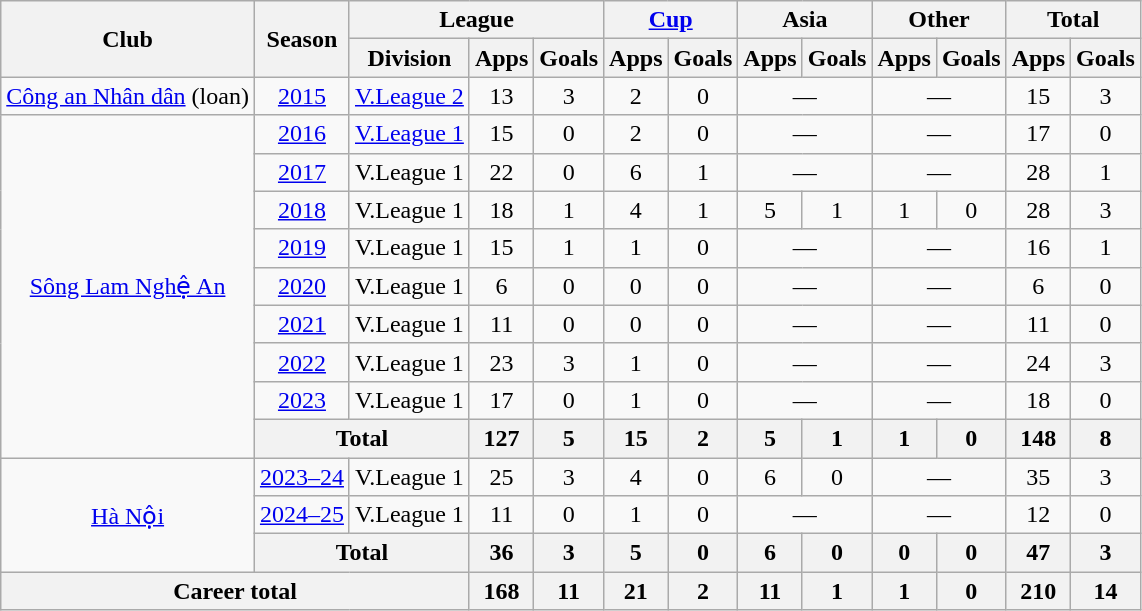<table class="wikitable" style="text-align: center;">
<tr>
<th rowspan="2">Club</th>
<th rowspan="2">Season</th>
<th colspan="3">League</th>
<th colspan="2"><a href='#'>Cup</a></th>
<th colspan="2">Asia</th>
<th colspan="2">Other</th>
<th colspan="2">Total</th>
</tr>
<tr>
<th>Division</th>
<th>Apps</th>
<th>Goals</th>
<th>Apps</th>
<th>Goals</th>
<th>Apps</th>
<th>Goals</th>
<th>Apps</th>
<th>Goals</th>
<th>Apps</th>
<th>Goals</th>
</tr>
<tr>
<td><a href='#'>Công an Nhân dân</a> (loan)</td>
<td><a href='#'>2015</a></td>
<td><a href='#'>V.League 2</a></td>
<td>13</td>
<td>3</td>
<td>2</td>
<td>0</td>
<td colspan=2>—</td>
<td colspan=2>—</td>
<td>15</td>
<td>3</td>
</tr>
<tr>
<td rowspan="9"><a href='#'>Sông Lam Nghệ An</a></td>
<td><a href='#'>2016</a></td>
<td><a href='#'>V.League 1</a></td>
<td>15</td>
<td>0</td>
<td>2</td>
<td>0</td>
<td colspan=2>—</td>
<td colspan=2>—</td>
<td>17</td>
<td>0</td>
</tr>
<tr>
<td><a href='#'>2017</a></td>
<td>V.League 1</td>
<td>22</td>
<td>0</td>
<td>6</td>
<td>1</td>
<td colspan=2>—</td>
<td colspan=2>—</td>
<td>28</td>
<td>1</td>
</tr>
<tr>
<td><a href='#'>2018</a></td>
<td>V.League 1</td>
<td>18</td>
<td>1</td>
<td>4</td>
<td>1</td>
<td>5</td>
<td>1</td>
<td>1</td>
<td>0</td>
<td>28</td>
<td>3</td>
</tr>
<tr>
<td><a href='#'>2019</a></td>
<td>V.League 1</td>
<td>15</td>
<td>1</td>
<td>1</td>
<td>0</td>
<td colspan=2>—</td>
<td colspan=2>—</td>
<td>16</td>
<td>1</td>
</tr>
<tr>
<td><a href='#'>2020</a></td>
<td>V.League 1</td>
<td>6</td>
<td>0</td>
<td>0</td>
<td>0</td>
<td colspan="2">—</td>
<td colspan=2>—</td>
<td>6</td>
<td>0</td>
</tr>
<tr>
<td><a href='#'>2021</a></td>
<td>V.League 1</td>
<td>11</td>
<td>0</td>
<td>0</td>
<td>0</td>
<td colspan=2>—</td>
<td colspan=2>—</td>
<td>11</td>
<td>0</td>
</tr>
<tr>
<td><a href='#'>2022</a></td>
<td>V.League 1</td>
<td>23</td>
<td>3</td>
<td>1</td>
<td>0</td>
<td colspan=2>—</td>
<td colspan=2>—</td>
<td>24</td>
<td>3</td>
</tr>
<tr>
<td><a href='#'>2023</a></td>
<td>V.League 1</td>
<td>17</td>
<td>0</td>
<td>1</td>
<td>0</td>
<td colspan=2>—</td>
<td colspan=2>—</td>
<td>18</td>
<td>0</td>
</tr>
<tr>
<th colspan=2>Total</th>
<th>127</th>
<th>5</th>
<th>15</th>
<th>2</th>
<th>5</th>
<th>1</th>
<th>1</th>
<th>0</th>
<th>148</th>
<th>8</th>
</tr>
<tr>
<td rowspan="3"><a href='#'>Hà Nội</a></td>
<td><a href='#'>2023–24</a></td>
<td>V.League 1</td>
<td>25</td>
<td>3</td>
<td>4</td>
<td>0</td>
<td>6</td>
<td>0</td>
<td colspan=2>—</td>
<td>35</td>
<td>3</td>
</tr>
<tr>
<td><a href='#'>2024–25</a></td>
<td>V.League 1</td>
<td>11</td>
<td>0</td>
<td>1</td>
<td>0</td>
<td colspan=2>—</td>
<td colspan=2>—</td>
<td>12</td>
<td>0</td>
</tr>
<tr>
<th colspan=2>Total</th>
<th>36</th>
<th>3</th>
<th>5</th>
<th>0</th>
<th>6</th>
<th>0</th>
<th>0</th>
<th>0</th>
<th>47</th>
<th>3</th>
</tr>
<tr>
<th colspan=3>Career total</th>
<th>168</th>
<th>11</th>
<th>21</th>
<th>2</th>
<th>11</th>
<th>1</th>
<th>1</th>
<th>0</th>
<th>210</th>
<th>14</th>
</tr>
</table>
